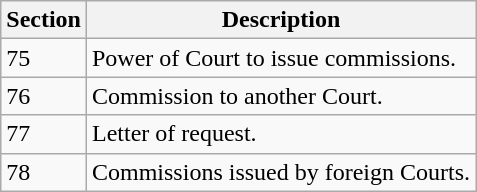<table class="wikitable">
<tr>
<th>Section</th>
<th>Description</th>
</tr>
<tr>
<td>75</td>
<td>Power of Court to issue commissions.</td>
</tr>
<tr>
<td>76</td>
<td>Commission to another Court.</td>
</tr>
<tr>
<td>77</td>
<td>Letter of request.</td>
</tr>
<tr>
<td>78</td>
<td>Commissions issued by foreign Courts.</td>
</tr>
</table>
